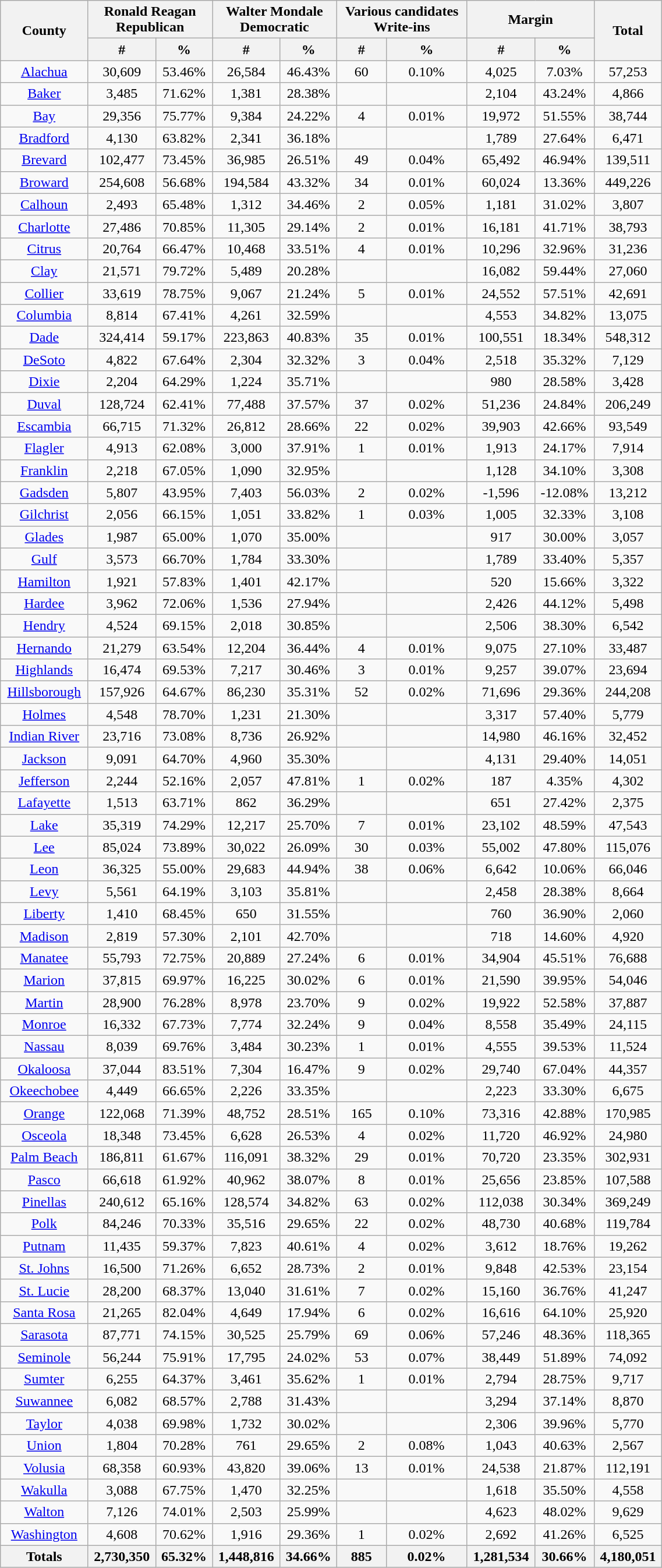<table width="60%" class="wikitable sortable">
<tr>
<th style="text-align:center;" rowspan="2">County</th>
<th style="text-align:center;" colspan="2">Ronald Reagan<br>Republican</th>
<th style="text-align:center;" colspan="2">Walter Mondale<br>Democratic</th>
<th style="text-align:center;" colspan="2">Various candidates<br>Write-ins</th>
<th style="text-align:center;" colspan="2">Margin</th>
<th style="text-align:center;" rowspan="2">Total</th>
</tr>
<tr>
<th style="text-align:center;" data-sort-type="number">#</th>
<th style="text-align:center;" data-sort-type="number">%</th>
<th style="text-align:center;" data-sort-type="number">#</th>
<th style="text-align:center;" data-sort-type="number">%</th>
<th style="text-align:center;" data-sort-type="number">#</th>
<th style="text-align:center;" data-sort-type="number">%</th>
<th style="text-align:center;" data-sort-type="number">#</th>
<th style="text-align:center;" data-sort-type="number">%</th>
</tr>
<tr style="text-align:center;">
<td><a href='#'>Alachua</a></td>
<td>30,609</td>
<td>53.46%</td>
<td>26,584</td>
<td>46.43%</td>
<td>60</td>
<td>0.10%</td>
<td>4,025</td>
<td>7.03%</td>
<td>57,253</td>
</tr>
<tr style="text-align:center;">
<td><a href='#'>Baker</a></td>
<td>3,485</td>
<td>71.62%</td>
<td>1,381</td>
<td>28.38%</td>
<td></td>
<td></td>
<td>2,104</td>
<td>43.24%</td>
<td>4,866</td>
</tr>
<tr style="text-align:center;">
<td><a href='#'>Bay</a></td>
<td>29,356</td>
<td>75.77%</td>
<td>9,384</td>
<td>24.22%</td>
<td>4</td>
<td>0.01%</td>
<td>19,972</td>
<td>51.55%</td>
<td>38,744</td>
</tr>
<tr style="text-align:center;">
<td><a href='#'>Bradford</a></td>
<td>4,130</td>
<td>63.82%</td>
<td>2,341</td>
<td>36.18%</td>
<td></td>
<td></td>
<td>1,789</td>
<td>27.64%</td>
<td>6,471</td>
</tr>
<tr style="text-align:center;">
<td><a href='#'>Brevard</a></td>
<td>102,477</td>
<td>73.45%</td>
<td>36,985</td>
<td>26.51%</td>
<td>49</td>
<td>0.04%</td>
<td>65,492</td>
<td>46.94%</td>
<td>139,511</td>
</tr>
<tr style="text-align:center;">
<td><a href='#'>Broward</a></td>
<td>254,608</td>
<td>56.68%</td>
<td>194,584</td>
<td>43.32%</td>
<td>34</td>
<td>0.01%</td>
<td>60,024</td>
<td>13.36%</td>
<td>449,226</td>
</tr>
<tr style="text-align:center;">
<td><a href='#'>Calhoun</a></td>
<td>2,493</td>
<td>65.48%</td>
<td>1,312</td>
<td>34.46%</td>
<td>2</td>
<td>0.05%</td>
<td>1,181</td>
<td>31.02%</td>
<td>3,807</td>
</tr>
<tr style="text-align:center;">
<td><a href='#'>Charlotte</a></td>
<td>27,486</td>
<td>70.85%</td>
<td>11,305</td>
<td>29.14%</td>
<td>2</td>
<td>0.01%</td>
<td>16,181</td>
<td>41.71%</td>
<td>38,793</td>
</tr>
<tr style="text-align:center;">
<td><a href='#'>Citrus</a></td>
<td>20,764</td>
<td>66.47%</td>
<td>10,468</td>
<td>33.51%</td>
<td>4</td>
<td>0.01%</td>
<td>10,296</td>
<td>32.96%</td>
<td>31,236</td>
</tr>
<tr style="text-align:center;">
<td><a href='#'>Clay</a></td>
<td>21,571</td>
<td>79.72%</td>
<td>5,489</td>
<td>20.28%</td>
<td></td>
<td></td>
<td>16,082</td>
<td>59.44%</td>
<td>27,060</td>
</tr>
<tr style="text-align:center;">
<td><a href='#'>Collier</a></td>
<td>33,619</td>
<td>78.75%</td>
<td>9,067</td>
<td>21.24%</td>
<td>5</td>
<td>0.01%</td>
<td>24,552</td>
<td>57.51%</td>
<td>42,691</td>
</tr>
<tr style="text-align:center;">
<td><a href='#'>Columbia</a></td>
<td>8,814</td>
<td>67.41%</td>
<td>4,261</td>
<td>32.59%</td>
<td></td>
<td></td>
<td>4,553</td>
<td>34.82%</td>
<td>13,075</td>
</tr>
<tr style="text-align:center;">
<td><a href='#'>Dade</a></td>
<td>324,414</td>
<td>59.17%</td>
<td>223,863</td>
<td>40.83%</td>
<td>35</td>
<td>0.01%</td>
<td>100,551</td>
<td>18.34%</td>
<td>548,312</td>
</tr>
<tr style="text-align:center;">
<td><a href='#'>DeSoto</a></td>
<td>4,822</td>
<td>67.64%</td>
<td>2,304</td>
<td>32.32%</td>
<td>3</td>
<td>0.04%</td>
<td>2,518</td>
<td>35.32%</td>
<td>7,129</td>
</tr>
<tr style="text-align:center;">
<td><a href='#'>Dixie</a></td>
<td>2,204</td>
<td>64.29%</td>
<td>1,224</td>
<td>35.71%</td>
<td></td>
<td></td>
<td>980</td>
<td>28.58%</td>
<td>3,428</td>
</tr>
<tr style="text-align:center;">
<td><a href='#'>Duval</a></td>
<td>128,724</td>
<td>62.41%</td>
<td>77,488</td>
<td>37.57%</td>
<td>37</td>
<td>0.02%</td>
<td>51,236</td>
<td>24.84%</td>
<td>206,249</td>
</tr>
<tr style="text-align:center;">
<td><a href='#'>Escambia</a></td>
<td>66,715</td>
<td>71.32%</td>
<td>26,812</td>
<td>28.66%</td>
<td>22</td>
<td>0.02%</td>
<td>39,903</td>
<td>42.66%</td>
<td>93,549</td>
</tr>
<tr style="text-align:center;">
<td><a href='#'>Flagler</a></td>
<td>4,913</td>
<td>62.08%</td>
<td>3,000</td>
<td>37.91%</td>
<td>1</td>
<td>0.01%</td>
<td>1,913</td>
<td>24.17%</td>
<td>7,914</td>
</tr>
<tr style="text-align:center;">
<td><a href='#'>Franklin</a></td>
<td>2,218</td>
<td>67.05%</td>
<td>1,090</td>
<td>32.95%</td>
<td></td>
<td></td>
<td>1,128</td>
<td>34.10%</td>
<td>3,308</td>
</tr>
<tr style="text-align:center;">
<td><a href='#'>Gadsden</a></td>
<td>5,807</td>
<td>43.95%</td>
<td>7,403</td>
<td>56.03%</td>
<td>2</td>
<td>0.02%</td>
<td>-1,596</td>
<td>-12.08%</td>
<td>13,212</td>
</tr>
<tr style="text-align:center;">
<td><a href='#'>Gilchrist</a></td>
<td>2,056</td>
<td>66.15%</td>
<td>1,051</td>
<td>33.82%</td>
<td>1</td>
<td>0.03%</td>
<td>1,005</td>
<td>32.33%</td>
<td>3,108</td>
</tr>
<tr style="text-align:center;">
<td><a href='#'>Glades</a></td>
<td>1,987</td>
<td>65.00%</td>
<td>1,070</td>
<td>35.00%</td>
<td></td>
<td></td>
<td>917</td>
<td>30.00%</td>
<td>3,057</td>
</tr>
<tr style="text-align:center;">
<td><a href='#'>Gulf</a></td>
<td>3,573</td>
<td>66.70%</td>
<td>1,784</td>
<td>33.30%</td>
<td></td>
<td></td>
<td>1,789</td>
<td>33.40%</td>
<td>5,357</td>
</tr>
<tr style="text-align:center;">
<td><a href='#'>Hamilton</a></td>
<td>1,921</td>
<td>57.83%</td>
<td>1,401</td>
<td>42.17%</td>
<td></td>
<td></td>
<td>520</td>
<td>15.66%</td>
<td>3,322</td>
</tr>
<tr style="text-align:center;">
<td><a href='#'>Hardee</a></td>
<td>3,962</td>
<td>72.06%</td>
<td>1,536</td>
<td>27.94%</td>
<td></td>
<td></td>
<td>2,426</td>
<td>44.12%</td>
<td>5,498</td>
</tr>
<tr style="text-align:center;">
<td><a href='#'>Hendry</a></td>
<td>4,524</td>
<td>69.15%</td>
<td>2,018</td>
<td>30.85%</td>
<td></td>
<td></td>
<td>2,506</td>
<td>38.30%</td>
<td>6,542</td>
</tr>
<tr style="text-align:center;">
<td><a href='#'>Hernando</a></td>
<td>21,279</td>
<td>63.54%</td>
<td>12,204</td>
<td>36.44%</td>
<td>4</td>
<td>0.01%</td>
<td>9,075</td>
<td>27.10%</td>
<td>33,487</td>
</tr>
<tr style="text-align:center;">
<td><a href='#'>Highlands</a></td>
<td>16,474</td>
<td>69.53%</td>
<td>7,217</td>
<td>30.46%</td>
<td>3</td>
<td>0.01%</td>
<td>9,257</td>
<td>39.07%</td>
<td>23,694</td>
</tr>
<tr style="text-align:center;">
<td><a href='#'>Hillsborough</a></td>
<td>157,926</td>
<td>64.67%</td>
<td>86,230</td>
<td>35.31%</td>
<td>52</td>
<td>0.02%</td>
<td>71,696</td>
<td>29.36%</td>
<td>244,208</td>
</tr>
<tr style="text-align:center;">
<td><a href='#'>Holmes</a></td>
<td>4,548</td>
<td>78.70%</td>
<td>1,231</td>
<td>21.30%</td>
<td></td>
<td></td>
<td>3,317</td>
<td>57.40%</td>
<td>5,779</td>
</tr>
<tr style="text-align:center;">
<td><a href='#'>Indian River</a></td>
<td>23,716</td>
<td>73.08%</td>
<td>8,736</td>
<td>26.92%</td>
<td></td>
<td></td>
<td>14,980</td>
<td>46.16%</td>
<td>32,452</td>
</tr>
<tr style="text-align:center;">
<td><a href='#'>Jackson</a></td>
<td>9,091</td>
<td>64.70%</td>
<td>4,960</td>
<td>35.30%</td>
<td></td>
<td></td>
<td>4,131</td>
<td>29.40%</td>
<td>14,051</td>
</tr>
<tr style="text-align:center;">
<td><a href='#'>Jefferson</a></td>
<td>2,244</td>
<td>52.16%</td>
<td>2,057</td>
<td>47.81%</td>
<td>1</td>
<td>0.02%</td>
<td>187</td>
<td>4.35%</td>
<td>4,302</td>
</tr>
<tr style="text-align:center;">
<td><a href='#'>Lafayette</a></td>
<td>1,513</td>
<td>63.71%</td>
<td>862</td>
<td>36.29%</td>
<td></td>
<td></td>
<td>651</td>
<td>27.42%</td>
<td>2,375</td>
</tr>
<tr style="text-align:center;">
<td><a href='#'>Lake</a></td>
<td>35,319</td>
<td>74.29%</td>
<td>12,217</td>
<td>25.70%</td>
<td>7</td>
<td>0.01%</td>
<td>23,102</td>
<td>48.59%</td>
<td>47,543</td>
</tr>
<tr style="text-align:center;">
<td><a href='#'>Lee</a></td>
<td>85,024</td>
<td>73.89%</td>
<td>30,022</td>
<td>26.09%</td>
<td>30</td>
<td>0.03%</td>
<td>55,002</td>
<td>47.80%</td>
<td>115,076</td>
</tr>
<tr style="text-align:center;">
<td><a href='#'>Leon</a></td>
<td>36,325</td>
<td>55.00%</td>
<td>29,683</td>
<td>44.94%</td>
<td>38</td>
<td>0.06%</td>
<td>6,642</td>
<td>10.06%</td>
<td>66,046</td>
</tr>
<tr style="text-align:center;">
<td><a href='#'>Levy</a></td>
<td>5,561</td>
<td>64.19%</td>
<td>3,103</td>
<td>35.81%</td>
<td></td>
<td></td>
<td>2,458</td>
<td>28.38%</td>
<td>8,664</td>
</tr>
<tr style="text-align:center;">
<td><a href='#'>Liberty</a></td>
<td>1,410</td>
<td>68.45%</td>
<td>650</td>
<td>31.55%</td>
<td></td>
<td></td>
<td>760</td>
<td>36.90%</td>
<td>2,060</td>
</tr>
<tr style="text-align:center;">
<td><a href='#'>Madison</a></td>
<td>2,819</td>
<td>57.30%</td>
<td>2,101</td>
<td>42.70%</td>
<td></td>
<td></td>
<td>718</td>
<td>14.60%</td>
<td>4,920</td>
</tr>
<tr style="text-align:center;">
<td><a href='#'>Manatee</a></td>
<td>55,793</td>
<td>72.75%</td>
<td>20,889</td>
<td>27.24%</td>
<td>6</td>
<td>0.01%</td>
<td>34,904</td>
<td>45.51%</td>
<td>76,688</td>
</tr>
<tr style="text-align:center;">
<td><a href='#'>Marion</a></td>
<td>37,815</td>
<td>69.97%</td>
<td>16,225</td>
<td>30.02%</td>
<td>6</td>
<td>0.01%</td>
<td>21,590</td>
<td>39.95%</td>
<td>54,046</td>
</tr>
<tr style="text-align:center;">
<td><a href='#'>Martin</a></td>
<td>28,900</td>
<td>76.28%</td>
<td>8,978</td>
<td>23.70%</td>
<td>9</td>
<td>0.02%</td>
<td>19,922</td>
<td>52.58%</td>
<td>37,887</td>
</tr>
<tr style="text-align:center;">
<td><a href='#'>Monroe</a></td>
<td>16,332</td>
<td>67.73%</td>
<td>7,774</td>
<td>32.24%</td>
<td>9</td>
<td>0.04%</td>
<td>8,558</td>
<td>35.49%</td>
<td>24,115</td>
</tr>
<tr style="text-align:center;">
<td><a href='#'>Nassau</a></td>
<td>8,039</td>
<td>69.76%</td>
<td>3,484</td>
<td>30.23%</td>
<td>1</td>
<td>0.01%</td>
<td>4,555</td>
<td>39.53%</td>
<td>11,524</td>
</tr>
<tr style="text-align:center;">
<td><a href='#'>Okaloosa</a></td>
<td>37,044</td>
<td>83.51%</td>
<td>7,304</td>
<td>16.47%</td>
<td>9</td>
<td>0.02%</td>
<td>29,740</td>
<td>67.04%</td>
<td>44,357</td>
</tr>
<tr style="text-align:center;">
<td><a href='#'>Okeechobee</a></td>
<td>4,449</td>
<td>66.65%</td>
<td>2,226</td>
<td>33.35%</td>
<td></td>
<td></td>
<td>2,223</td>
<td>33.30%</td>
<td>6,675</td>
</tr>
<tr style="text-align:center;">
<td><a href='#'>Orange</a></td>
<td>122,068</td>
<td>71.39%</td>
<td>48,752</td>
<td>28.51%</td>
<td>165</td>
<td>0.10%</td>
<td>73,316</td>
<td>42.88%</td>
<td>170,985</td>
</tr>
<tr style="text-align:center;">
<td><a href='#'>Osceola</a></td>
<td>18,348</td>
<td>73.45%</td>
<td>6,628</td>
<td>26.53%</td>
<td>4</td>
<td>0.02%</td>
<td>11,720</td>
<td>46.92%</td>
<td>24,980</td>
</tr>
<tr style="text-align:center;">
<td><a href='#'>Palm Beach</a></td>
<td>186,811</td>
<td>61.67%</td>
<td>116,091</td>
<td>38.32%</td>
<td>29</td>
<td>0.01%</td>
<td>70,720</td>
<td>23.35%</td>
<td>302,931</td>
</tr>
<tr style="text-align:center;">
<td><a href='#'>Pasco</a></td>
<td>66,618</td>
<td>61.92%</td>
<td>40,962</td>
<td>38.07%</td>
<td>8</td>
<td>0.01%</td>
<td>25,656</td>
<td>23.85%</td>
<td>107,588</td>
</tr>
<tr style="text-align:center;">
<td><a href='#'>Pinellas</a></td>
<td>240,612</td>
<td>65.16%</td>
<td>128,574</td>
<td>34.82%</td>
<td>63</td>
<td>0.02%</td>
<td>112,038</td>
<td>30.34%</td>
<td>369,249</td>
</tr>
<tr style="text-align:center;">
<td><a href='#'>Polk</a></td>
<td>84,246</td>
<td>70.33%</td>
<td>35,516</td>
<td>29.65%</td>
<td>22</td>
<td>0.02%</td>
<td>48,730</td>
<td>40.68%</td>
<td>119,784</td>
</tr>
<tr style="text-align:center;">
<td><a href='#'>Putnam</a></td>
<td>11,435</td>
<td>59.37%</td>
<td>7,823</td>
<td>40.61%</td>
<td>4</td>
<td>0.02%</td>
<td>3,612</td>
<td>18.76%</td>
<td>19,262</td>
</tr>
<tr style="text-align:center;">
<td><a href='#'>St. Johns</a></td>
<td>16,500</td>
<td>71.26%</td>
<td>6,652</td>
<td>28.73%</td>
<td>2</td>
<td>0.01%</td>
<td>9,848</td>
<td>42.53%</td>
<td>23,154</td>
</tr>
<tr style="text-align:center;">
<td><a href='#'>St. Lucie</a></td>
<td>28,200</td>
<td>68.37%</td>
<td>13,040</td>
<td>31.61%</td>
<td>7</td>
<td>0.02%</td>
<td>15,160</td>
<td>36.76%</td>
<td>41,247</td>
</tr>
<tr style="text-align:center;">
<td><a href='#'>Santa Rosa</a></td>
<td>21,265</td>
<td>82.04%</td>
<td>4,649</td>
<td>17.94%</td>
<td>6</td>
<td>0.02%</td>
<td>16,616</td>
<td>64.10%</td>
<td>25,920</td>
</tr>
<tr style="text-align:center;">
<td><a href='#'>Sarasota</a></td>
<td>87,771</td>
<td>74.15%</td>
<td>30,525</td>
<td>25.79%</td>
<td>69</td>
<td>0.06%</td>
<td>57,246</td>
<td>48.36%</td>
<td>118,365</td>
</tr>
<tr style="text-align:center;">
<td><a href='#'>Seminole</a></td>
<td>56,244</td>
<td>75.91%</td>
<td>17,795</td>
<td>24.02%</td>
<td>53</td>
<td>0.07%</td>
<td>38,449</td>
<td>51.89%</td>
<td>74,092</td>
</tr>
<tr style="text-align:center;">
<td><a href='#'>Sumter</a></td>
<td>6,255</td>
<td>64.37%</td>
<td>3,461</td>
<td>35.62%</td>
<td>1</td>
<td>0.01%</td>
<td>2,794</td>
<td>28.75%</td>
<td>9,717</td>
</tr>
<tr style="text-align:center;">
<td><a href='#'>Suwannee</a></td>
<td>6,082</td>
<td>68.57%</td>
<td>2,788</td>
<td>31.43%</td>
<td></td>
<td></td>
<td>3,294</td>
<td>37.14%</td>
<td>8,870</td>
</tr>
<tr style="text-align:center;">
<td><a href='#'>Taylor</a></td>
<td>4,038</td>
<td>69.98%</td>
<td>1,732</td>
<td>30.02%</td>
<td></td>
<td></td>
<td>2,306</td>
<td>39.96%</td>
<td>5,770</td>
</tr>
<tr style="text-align:center;">
<td><a href='#'>Union</a></td>
<td>1,804</td>
<td>70.28%</td>
<td>761</td>
<td>29.65%</td>
<td>2</td>
<td>0.08%</td>
<td>1,043</td>
<td>40.63%</td>
<td>2,567</td>
</tr>
<tr style="text-align:center;">
<td><a href='#'>Volusia</a></td>
<td>68,358</td>
<td>60.93%</td>
<td>43,820</td>
<td>39.06%</td>
<td>13</td>
<td>0.01%</td>
<td>24,538</td>
<td>21.87%</td>
<td>112,191</td>
</tr>
<tr style="text-align:center;">
<td><a href='#'>Wakulla</a></td>
<td>3,088</td>
<td>67.75%</td>
<td>1,470</td>
<td>32.25%</td>
<td></td>
<td></td>
<td>1,618</td>
<td>35.50%</td>
<td>4,558</td>
</tr>
<tr style="text-align:center;">
<td><a href='#'>Walton</a></td>
<td>7,126</td>
<td>74.01%</td>
<td>2,503</td>
<td>25.99%</td>
<td></td>
<td></td>
<td>4,623</td>
<td>48.02%</td>
<td>9,629</td>
</tr>
<tr style="text-align:center;">
<td><a href='#'>Washington</a></td>
<td>4,608</td>
<td>70.62%</td>
<td>1,916</td>
<td>29.36%</td>
<td>1</td>
<td>0.02%</td>
<td>2,692</td>
<td>41.26%</td>
<td>6,525</td>
</tr>
<tr style="text-align:center;">
<th>Totals</th>
<th>2,730,350</th>
<th>65.32%</th>
<th>1,448,816</th>
<th>34.66%</th>
<th>885</th>
<th>0.02%</th>
<th>1,281,534</th>
<th>30.66%</th>
<th>4,180,051</th>
</tr>
</table>
